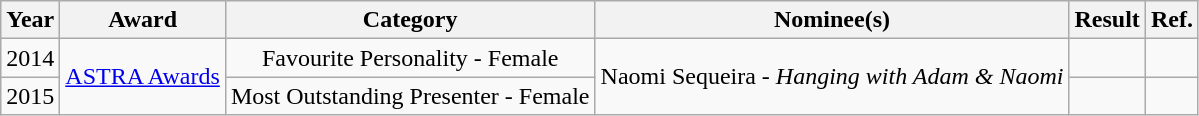<table class="wikitable" style="text-align:center">
<tr>
<th>Year</th>
<th>Award</th>
<th>Category</th>
<th>Nominee(s)</th>
<th>Result</th>
<th>Ref.</th>
</tr>
<tr>
<td rowspan=1>2014</td>
<td rowspan=2><a href='#'>ASTRA Awards</a></td>
<td>Favourite Personality - Female</td>
<td rowspan=2>Naomi Sequeira - <em>Hanging with Adam & Naomi</em></td>
<td></td>
<td rowspan=1></td>
</tr>
<tr>
<td rowspan=1>2015</td>
<td>Most Outstanding Presenter - Female</td>
<td></td>
<td rowspan=1></td>
</tr>
</table>
